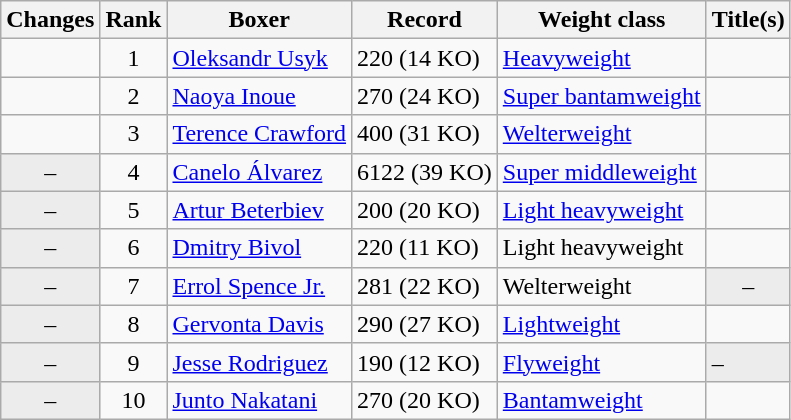<table class="wikitable ">
<tr>
<th>Changes</th>
<th>Rank</th>
<th>Boxer</th>
<th>Record</th>
<th>Weight class</th>
<th>Title(s)</th>
</tr>
<tr>
<td align=center></td>
<td align=center>1</td>
<td><a href='#'>Oleksandr Usyk</a></td>
<td>220 (14 KO)</td>
<td><a href='#'>Heavyweight</a></td>
<td></td>
</tr>
<tr>
<td align=center></td>
<td align=center>2</td>
<td><a href='#'>Naoya Inoue</a></td>
<td>270 (24 KO)</td>
<td><a href='#'>Super bantamweight</a></td>
<td></td>
</tr>
<tr>
<td align=center></td>
<td align=center>3</td>
<td><a href='#'>Terence Crawford</a></td>
<td>400 (31 KO)</td>
<td><a href='#'>Welterweight</a></td>
<td></td>
</tr>
<tr>
<td align=center bgcolor=#ECECEC>–</td>
<td align=center>4</td>
<td><a href='#'>Canelo Álvarez</a></td>
<td>6122 (39 KO)</td>
<td><a href='#'>Super middleweight</a></td>
<td></td>
</tr>
<tr>
<td align=center bgcolor=#ECECEC>–</td>
<td align=center>5</td>
<td><a href='#'>Artur Beterbiev</a></td>
<td>200 (20 KO)</td>
<td><a href='#'>Light heavyweight</a></td>
<td></td>
</tr>
<tr>
<td align=center bgcolor=#ECECEC>–</td>
<td align=center>6</td>
<td><a href='#'>Dmitry Bivol</a></td>
<td>220 (11 KO)</td>
<td>Light heavyweight</td>
<td></td>
</tr>
<tr>
<td align=center bgcolor=#ECECEC>–</td>
<td align=center>7</td>
<td><a href='#'>Errol Spence Jr.</a></td>
<td>281 (22 KO)</td>
<td>Welterweight</td>
<td align=center bgcolor=#ECECEC data-sort-value="Z">–</td>
</tr>
<tr>
<td align=center bgcolor=#ECECEC>–</td>
<td align=center>8</td>
<td><a href='#'>Gervonta Davis</a></td>
<td>290 (27 KO)</td>
<td><a href='#'>Lightweight</a></td>
<td></td>
</tr>
<tr>
<td align=center bgcolor=#ECECEC>–</td>
<td align=center>9</td>
<td><a href='#'>Jesse Rodriguez</a></td>
<td>190 (12 KO)</td>
<td><a href='#'>Flyweight</a></td>
<td bgcolor=#ECECEC data-sort-value="Z">–</td>
</tr>
<tr>
<td align=center bgcolor=#ECECEC>–</td>
<td align=center>10</td>
<td><a href='#'>Junto Nakatani</a></td>
<td>270 (20 KO)</td>
<td><a href='#'>Bantamweight</a></td>
<td></td>
</tr>
</table>
